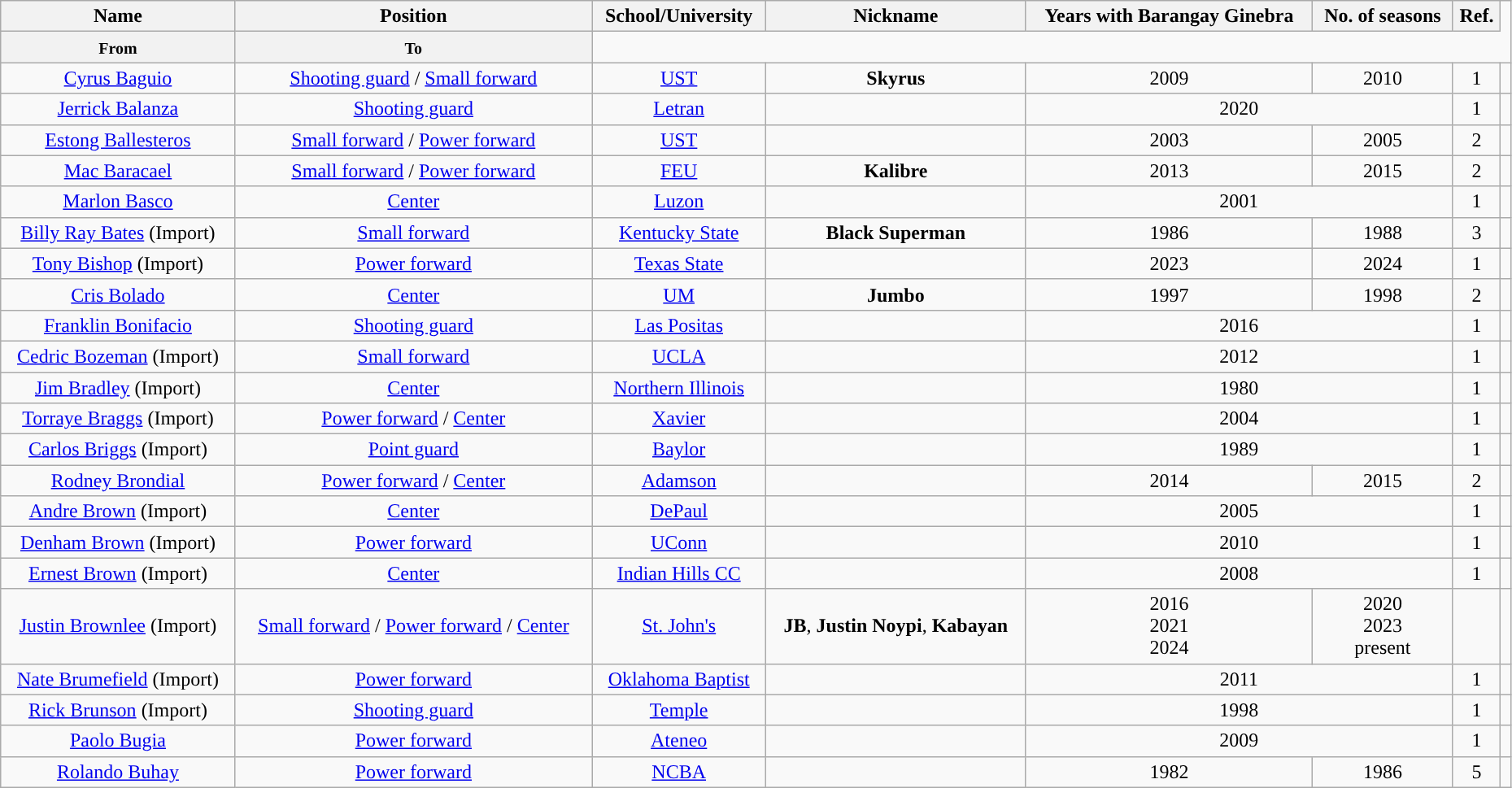<table class="wikitable sortable" style="text-align:center" width="98%">
<tr>
<th>Name</th>
<th>Position</th>
<th>School/University</th>
<th>Nickname</th>
<th>Years with Barangay Ginebra</th>
<th>No. of seasons</th>
<th>Ref.</th>
</tr>
<tr>
<th><small>From</small></th>
<th><small>To</small></th>
</tr>
<tr>
<td><a href='#'>Cyrus Baguio</a></td>
<td><a href='#'>Shooting guard</a> / <a href='#'>Small forward</a></td>
<td><a href='#'>UST</a></td>
<td><strong>Skyrus</strong></td>
<td>2009</td>
<td>2010</td>
<td>1</td>
<td></td>
</tr>
<tr>
<td><a href='#'>Jerrick Balanza</a></td>
<td><a href='#'>Shooting guard</a></td>
<td><a href='#'>Letran</a></td>
<td></td>
<td colspan="2">2020</td>
<td>1</td>
<td></td>
</tr>
<tr>
<td><a href='#'>Estong Ballesteros</a></td>
<td><a href='#'>Small forward</a> / <a href='#'>Power forward</a></td>
<td><a href='#'>UST</a></td>
<td></td>
<td>2003</td>
<td>2005</td>
<td>2</td>
<td></td>
</tr>
<tr>
<td><a href='#'>Mac Baracael</a></td>
<td><a href='#'>Small forward</a> / <a href='#'>Power forward</a></td>
<td><a href='#'>FEU</a></td>
<td><strong>Kalibre</strong></td>
<td>2013</td>
<td>2015</td>
<td>2</td>
<td></td>
</tr>
<tr>
<td><a href='#'>Marlon Basco</a></td>
<td><a href='#'>Center</a></td>
<td><a href='#'>Luzon</a></td>
<td></td>
<td colspan="2">2001</td>
<td>1</td>
<td></td>
</tr>
<tr>
<td><a href='#'>Billy Ray Bates</a> (Import)</td>
<td><a href='#'>Small forward</a></td>
<td><a href='#'>Kentucky State</a></td>
<td><strong>Black Superman</strong></td>
<td>1986</td>
<td>1988</td>
<td>3</td>
<td></td>
</tr>
<tr>
<td><a href='#'>Tony Bishop</a> (Import)</td>
<td><a href='#'>Power forward</a></td>
<td><a href='#'>Texas State</a></td>
<td></td>
<td>2023</td>
<td>2024</td>
<td>1</td>
<td></td>
</tr>
<tr>
<td><a href='#'>Cris Bolado</a></td>
<td><a href='#'>Center</a></td>
<td><a href='#'>UM</a></td>
<td><strong>Jumbo</strong></td>
<td>1997</td>
<td>1998</td>
<td>2</td>
<td></td>
</tr>
<tr>
<td><a href='#'>Franklin Bonifacio</a></td>
<td><a href='#'>Shooting guard</a></td>
<td><a href='#'>Las Positas</a></td>
<td></td>
<td colspan="2">2016</td>
<td>1</td>
<td></td>
</tr>
<tr>
<td><a href='#'>Cedric Bozeman</a> (Import)</td>
<td><a href='#'>Small forward</a></td>
<td><a href='#'>UCLA</a></td>
<td></td>
<td colspan="2">2012</td>
<td>1</td>
<td></td>
</tr>
<tr>
<td><a href='#'>Jim Bradley</a> (Import)</td>
<td><a href='#'>Center</a></td>
<td><a href='#'>Northern Illinois</a></td>
<td></td>
<td colspan="2">1980</td>
<td>1</td>
<td></td>
</tr>
<tr>
<td><a href='#'>Torraye Braggs</a> (Import)</td>
<td><a href='#'>Power forward</a> / <a href='#'>Center</a></td>
<td><a href='#'>Xavier</a></td>
<td></td>
<td colspan="2">2004</td>
<td>1</td>
<td></td>
</tr>
<tr>
<td><a href='#'>Carlos Briggs</a> (Import)</td>
<td><a href='#'>Point guard</a></td>
<td><a href='#'>Baylor</a></td>
<td></td>
<td colspan="2">1989</td>
<td>1</td>
<td></td>
</tr>
<tr>
<td><a href='#'>Rodney Brondial</a></td>
<td><a href='#'>Power forward</a> / <a href='#'>Center</a></td>
<td><a href='#'>Adamson</a></td>
<td></td>
<td>2014</td>
<td>2015</td>
<td>2</td>
<td></td>
</tr>
<tr>
<td><a href='#'>Andre Brown</a> (Import)</td>
<td><a href='#'>Center</a></td>
<td><a href='#'>DePaul</a></td>
<td></td>
<td colspan="2">2005</td>
<td>1</td>
<td></td>
</tr>
<tr>
<td><a href='#'>Denham Brown</a> (Import)</td>
<td><a href='#'>Power forward</a></td>
<td><a href='#'>UConn</a></td>
<td></td>
<td colspan="2">2010</td>
<td>1</td>
<td></td>
</tr>
<tr>
<td><a href='#'>Ernest Brown</a> (Import)</td>
<td><a href='#'>Center</a></td>
<td><a href='#'>Indian Hills CC</a></td>
<td></td>
<td colspan="2">2008</td>
<td>1</td>
<td></td>
</tr>
<tr>
<td><a href='#'>Justin Brownlee</a> (Import)</td>
<td><a href='#'>Small forward</a> / <a href='#'>Power forward</a> / <a href='#'>Center</a></td>
<td><a href='#'>St. John's</a></td>
<td><strong>JB</strong>, <strong>Justin Noypi</strong>, <strong>Kabayan</strong></td>
<td>2016<br>2021<br>2024</td>
<td>2020<br>2023<br>present</td>
<td></td>
<td></td>
</tr>
<tr>
<td><a href='#'>Nate Brumefield</a> (Import)</td>
<td><a href='#'>Power forward</a></td>
<td><a href='#'>Oklahoma Baptist</a></td>
<td></td>
<td colspan="2">2011</td>
<td>1</td>
<td></td>
</tr>
<tr>
<td><a href='#'>Rick Brunson</a> (Import)</td>
<td><a href='#'>Shooting guard</a></td>
<td><a href='#'>Temple</a></td>
<td></td>
<td colspan="2">1998</td>
<td>1</td>
<td></td>
</tr>
<tr>
<td><a href='#'>Paolo Bugia</a></td>
<td><a href='#'>Power forward</a></td>
<td><a href='#'>Ateneo</a></td>
<td></td>
<td colspan="2">2009</td>
<td>1</td>
<td></td>
</tr>
<tr>
<td><a href='#'>Rolando Buhay</a></td>
<td><a href='#'>Power forward</a></td>
<td><a href='#'>NCBA</a></td>
<td></td>
<td>1982</td>
<td>1986</td>
<td>5</td>
<td></td>
</tr>
</table>
